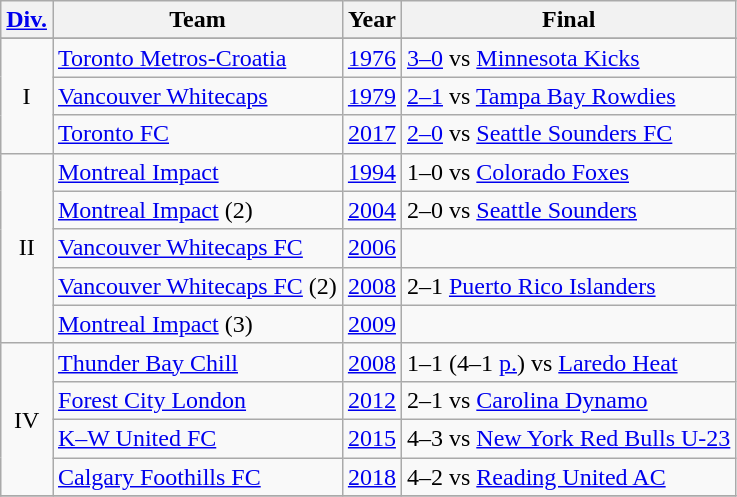<table class="wikitable sortable" style="text-align: left;">
<tr>
<th><a href='#'>Div.</a></th>
<th>Team</th>
<th>Year</th>
<th>Final</th>
</tr>
<tr>
</tr>
<tr>
<td style="text-align: center;" rowspan="3">I</td>
<td><a href='#'>Toronto Metros-Croatia</a></td>
<td><a href='#'>1976</a></td>
<td><a href='#'>3–0</a> vs <a href='#'>Minnesota Kicks</a></td>
</tr>
<tr>
<td><a href='#'>Vancouver Whitecaps</a></td>
<td><a href='#'>1979</a></td>
<td><a href='#'>2–1</a> vs <a href='#'>Tampa Bay Rowdies</a></td>
</tr>
<tr>
<td><a href='#'>Toronto FC</a></td>
<td><a href='#'>2017</a></td>
<td><a href='#'>2–0</a> vs <a href='#'>Seattle Sounders FC</a></td>
</tr>
<tr>
<td style="text-align: center;" rowspan="5">II</td>
<td><a href='#'>Montreal Impact</a></td>
<td><a href='#'>1994</a></td>
<td>1–0 vs <a href='#'>Colorado Foxes</a></td>
</tr>
<tr>
<td align=left><a href='#'>Montreal Impact</a> (2)</td>
<td><a href='#'>2004</a></td>
<td>2–0 vs <a href='#'>Seattle Sounders</a></td>
</tr>
<tr>
<td align=left><a href='#'>Vancouver Whitecaps FC</a></td>
<td><a href='#'>2006</a></td>
<td></td>
</tr>
<tr>
<td align=left><a href='#'>Vancouver Whitecaps FC</a> (2)</td>
<td><a href='#'>2008</a></td>
<td>2–1 <a href='#'>Puerto Rico Islanders</a></td>
</tr>
<tr>
<td align=left><a href='#'>Montreal Impact</a> (3)</td>
<td><a href='#'>2009</a></td>
<td></td>
</tr>
<tr>
<td style="text-align: center;" rowspan="4">IV</td>
<td align=left><a href='#'>Thunder Bay Chill</a></td>
<td><a href='#'>2008</a></td>
<td>1–1 (4–1 <a href='#'>p.</a>) vs <a href='#'>Laredo Heat</a></td>
</tr>
<tr>
<td align=left><a href='#'>Forest City London</a></td>
<td><a href='#'>2012</a></td>
<td>2–1 vs <a href='#'>Carolina Dynamo</a></td>
</tr>
<tr>
<td align=left><a href='#'>K–W United FC</a></td>
<td><a href='#'>2015</a></td>
<td>4–3 vs <a href='#'>New York Red Bulls U-23</a></td>
</tr>
<tr>
<td align=left><a href='#'>Calgary Foothills FC</a></td>
<td><a href='#'>2018</a></td>
<td>4–2  vs <a href='#'>Reading United AC</a></td>
</tr>
<tr>
</tr>
</table>
